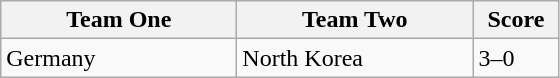<table class="wikitable">
<tr>
<th width=150>Team One</th>
<th width=150>Team Two</th>
<th width=50>Score</th>
</tr>
<tr>
<td>Germany</td>
<td>North Korea</td>
<td>3–0</td>
</tr>
</table>
